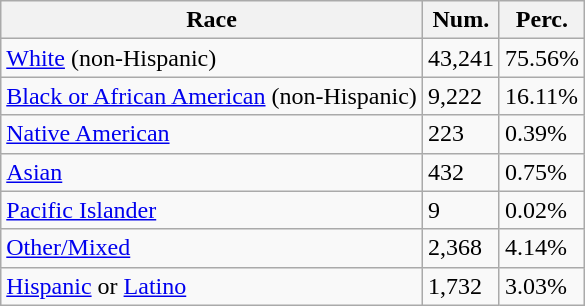<table class="wikitable">
<tr>
<th>Race</th>
<th>Num.</th>
<th>Perc.</th>
</tr>
<tr>
<td><a href='#'>White</a> (non-Hispanic)</td>
<td>43,241</td>
<td>75.56%</td>
</tr>
<tr>
<td><a href='#'>Black or African American</a> (non-Hispanic)</td>
<td>9,222</td>
<td>16.11%</td>
</tr>
<tr>
<td><a href='#'>Native American</a></td>
<td>223</td>
<td>0.39%</td>
</tr>
<tr>
<td><a href='#'>Asian</a></td>
<td>432</td>
<td>0.75%</td>
</tr>
<tr>
<td><a href='#'>Pacific Islander</a></td>
<td>9</td>
<td>0.02%</td>
</tr>
<tr>
<td><a href='#'>Other/Mixed</a></td>
<td>2,368</td>
<td>4.14%</td>
</tr>
<tr>
<td><a href='#'>Hispanic</a> or <a href='#'>Latino</a></td>
<td>1,732</td>
<td>3.03%</td>
</tr>
</table>
